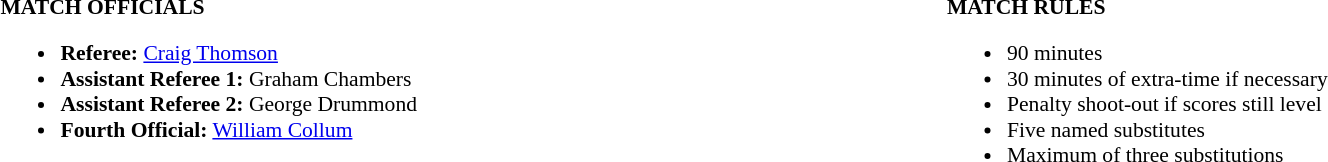<table style="width:100%; font-size:90%;">
<tr>
<td style="width:50%; vertical-align:top;"><br><strong>MATCH OFFICIALS</strong><ul><li><strong>Referee:</strong> <a href='#'>Craig Thomson</a></li><li><strong>Assistant Referee 1:</strong> Graham Chambers</li><li><strong>Assistant Referee 2:</strong> George Drummond</li><li><strong>Fourth Official:</strong> <a href='#'>William Collum</a></li></ul></td>
<td style="width:50%; vertical-align:top;"><br><strong>MATCH RULES</strong><ul><li>90 minutes</li><li>30 minutes of extra-time if necessary</li><li>Penalty shoot-out if scores still level</li><li>Five named substitutes</li><li>Maximum of three substitutions</li></ul></td>
</tr>
</table>
